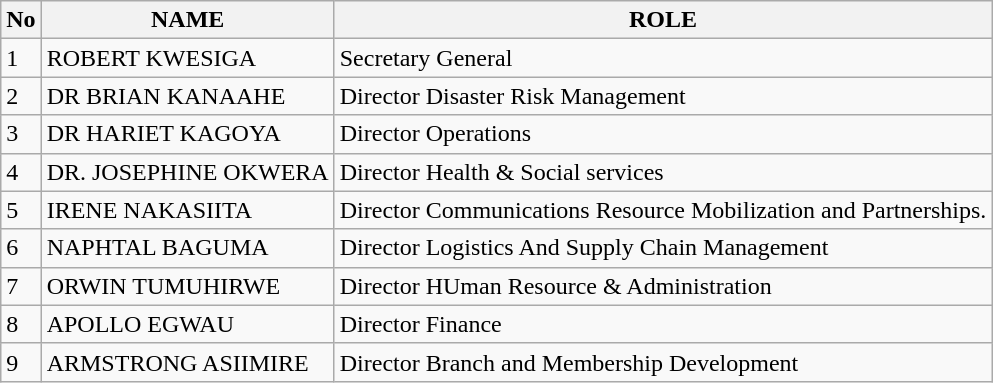<table class="wikitable">
<tr>
<th>No</th>
<th>NAME</th>
<th>ROLE</th>
</tr>
<tr>
<td>1</td>
<td>ROBERT KWESIGA</td>
<td>Secretary General</td>
</tr>
<tr>
<td>2</td>
<td>DR BRIAN KANAAHE</td>
<td>Director Disaster Risk Management</td>
</tr>
<tr>
<td>3</td>
<td>DR HARIET KAGOYA</td>
<td>Director Operations</td>
</tr>
<tr>
<td>4</td>
<td>DR. JOSEPHINE OKWERA</td>
<td>Director Health & Social services</td>
</tr>
<tr>
<td>5</td>
<td>IRENE NAKASIITA</td>
<td>Director Communications Resource Mobilization and Partnerships.</td>
</tr>
<tr>
<td>6</td>
<td>NAPHTAL BAGUMA</td>
<td>Director Logistics And Supply Chain Management</td>
</tr>
<tr>
<td>7</td>
<td>ORWIN TUMUHIRWE</td>
<td>Director HUman Resource & Administration</td>
</tr>
<tr>
<td>8</td>
<td>APOLLO EGWAU</td>
<td>Director Finance</td>
</tr>
<tr>
<td>9</td>
<td>ARMSTRONG ASIIMIRE</td>
<td>Director Branch and Membership Development</td>
</tr>
</table>
